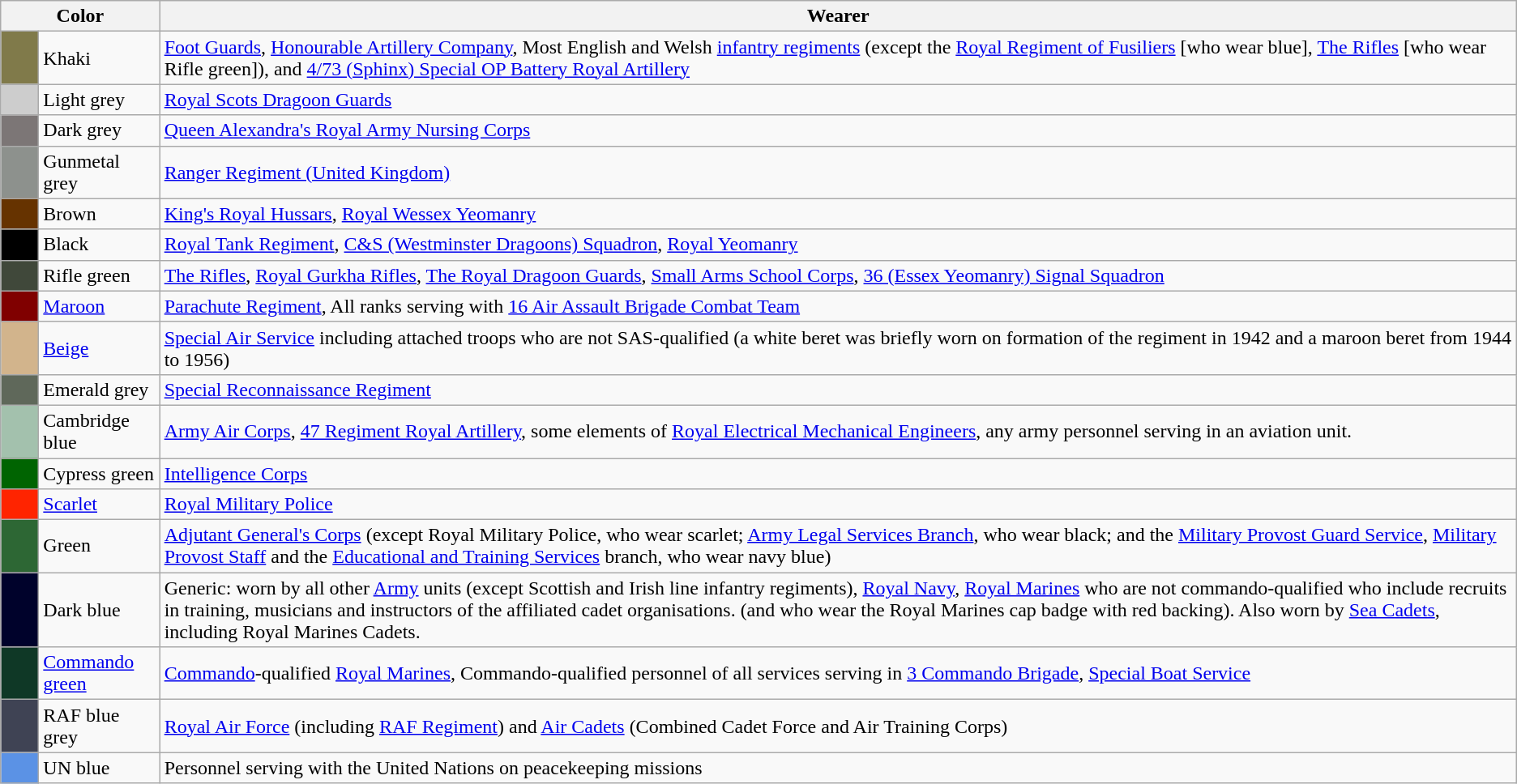<table class="wikitable">
<tr>
<th colspan="2">Color</th>
<th>Wearer</th>
</tr>
<tr>
<td style="background:#807A4A;">      </td>
<td>Khaki</td>
<td><a href='#'>Foot Guards</a>, <a href='#'>Honourable Artillery Company</a>, Most English and Welsh <a href='#'>infantry regiments</a> (except the <a href='#'>Royal Regiment of Fusiliers</a> [who wear blue], <a href='#'>The Rifles</a> [who wear Rifle green]), and <a href='#'>4/73 (Sphinx) Special OP Battery Royal Artillery</a></td>
</tr>
<tr>
<td style="background:#cdcdcd;"></td>
<td>Light grey</td>
<td><a href='#'>Royal Scots Dragoon Guards</a></td>
</tr>
<tr>
<td style="background:#7c7676;"></td>
<td>Dark grey</td>
<td><a href='#'>Queen Alexandra's Royal Army Nursing Corps</a></td>
</tr>
<tr>
<td style=background:#8d918d;"></td>
<td>Gunmetal grey</td>
<td><a href='#'>Ranger Regiment (United Kingdom)</a></td>
</tr>
<tr>
<td style="background:#630;"></td>
<td>Brown</td>
<td><a href='#'>King's Royal Hussars</a>, <a href='#'>Royal Wessex Yeomanry</a></td>
</tr>
<tr>
<td style="background:#000;"></td>
<td>Black</td>
<td><a href='#'>Royal Tank Regiment</a>, <a href='#'>C&S (Westminster Dragoons) Squadron</a>, <a href='#'>Royal Yeomanry</a></td>
</tr>
<tr>
<td style="background:#40483a;"></td>
<td>Rifle green</td>
<td><a href='#'>The Rifles</a>, <a href='#'>Royal Gurkha Rifles</a>, <a href='#'>The Royal Dragoon Guards</a>, <a href='#'>Small Arms School Corps</a>, <a href='#'>36 (Essex Yeomanry) Signal Squadron</a></td>
</tr>
<tr>
<td style="background:maroon;"></td>
<td><a href='#'>Maroon</a></td>
<td><a href='#'>Parachute Regiment</a>, All ranks serving with <a href='#'>16 Air Assault Brigade Combat Team</a></td>
</tr>
<tr>
<td style="background:tan;"></td>
<td><a href='#'>Beige</a></td>
<td><a href='#'>Special Air Service</a> including attached troops who are not SAS-qualified (a white beret was briefly worn on formation of the regiment in 1942 and a maroon beret from 1944 to 1956)</td>
</tr>
<tr>
<td style="background:#5f685a;"></td>
<td>Emerald grey</td>
<td><a href='#'>Special Reconnaissance Regiment</a></td>
</tr>
<tr>
<td style="background:#a3c1ad;"></td>
<td>Cambridge blue</td>
<td><a href='#'>Army Air Corps</a>, <a href='#'>47 Regiment Royal Artillery</a>, some elements of <a href='#'>Royal Electrical Mechanical Engineers</a>, any army personnel serving in an aviation unit.</td>
</tr>
<tr>
<td style="background:#006401;"></td>
<td>Cypress green</td>
<td><a href='#'>Intelligence Corps</a></td>
</tr>
<tr>
<td style="background:#ff2400;"></td>
<td><a href='#'>Scarlet</a></td>
<td><a href='#'>Royal Military Police</a></td>
</tr>
<tr>
<td style="background:#2d6734;"></td>
<td>Green</td>
<td><a href='#'>Adjutant General's Corps</a> (except Royal Military Police, who wear scarlet; <a href='#'>Army Legal Services Branch</a>, who wear black; and the <a href='#'>Military Provost Guard Service</a>, <a href='#'>Military Provost Staff</a> and the <a href='#'>Educational and Training Services</a> branch, who wear navy blue)</td>
</tr>
<tr>
<td style="background:#00022b;"></td>
<td>Dark blue</td>
<td>Generic: worn by all other <a href='#'>Army</a> units (except Scottish and Irish line infantry regiments), <a href='#'>Royal Navy</a>, <a href='#'>Royal Marines</a> who are not commando-qualified who include recruits in training, musicians and instructors of the affiliated cadet organisations. (and who wear the Royal Marines cap badge with red backing). Also worn by <a href='#'>Sea Cadets</a>, including Royal Marines Cadets.</td>
</tr>
<tr>
<td style="background:#0f3826;"></td>
<td><a href='#'>Commando green</a></td>
<td><a href='#'>Commando</a>-qualified <a href='#'>Royal Marines</a>, Commando-qualified personnel of all services serving in <a href='#'>3 Commando Brigade</a>, <a href='#'>Special Boat Service</a></td>
</tr>
<tr>
<td style="background:#3f4354;"></td>
<td>RAF blue grey</td>
<td><a href='#'>Royal Air Force</a> (including <a href='#'>RAF Regiment</a>) and <a href='#'>Air Cadets</a> (Combined Cadet Force and Air Training Corps)</td>
</tr>
<tr>
<td style="background:#5b92e5;"></td>
<td>UN blue</td>
<td>Personnel serving with the United Nations on peacekeeping missions</td>
</tr>
</table>
